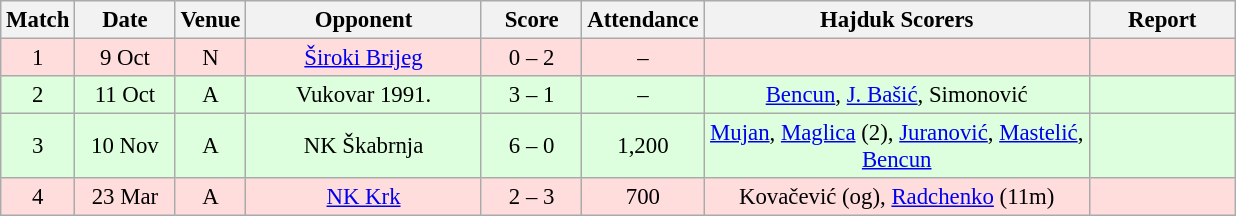<table class="wikitable sortable" style="text-align: center; font-size:95%;">
<tr>
<th width="30">Match</th>
<th width="60">Date<br></th>
<th width="20">Venue<br></th>
<th width="150">Opponent<br></th>
<th width="60">Score<br></th>
<th width="40">Attendance<br></th>
<th width="250">Hajduk Scorers</th>
<th width="90" class="unsortable">Report</th>
</tr>
<tr bgcolor="#ffdddd">
<td>1</td>
<td>9 Oct</td>
<td>N</td>
<td><a href='#'>Široki Brijeg</a> </td>
<td>0 – 2</td>
<td>–</td>
<td></td>
<td></td>
</tr>
<tr bgcolor="#ddffdd">
<td>2</td>
<td>11 Oct</td>
<td>A</td>
<td>Vukovar 1991.</td>
<td>3 – 1</td>
<td>–</td>
<td><a href='#'>Bencun</a>, <a href='#'>J. Bašić</a>, Simonović</td>
<td></td>
</tr>
<tr bgcolor="#ddffdd">
<td>3</td>
<td>10 Nov</td>
<td>A</td>
<td>NK Škabrnja</td>
<td>6 – 0</td>
<td>1,200</td>
<td><a href='#'>Mujan</a>, <a href='#'>Maglica</a> (2), <a href='#'>Juranović</a>, <a href='#'>Mastelić</a>, <a href='#'>Bencun</a></td>
<td></td>
</tr>
<tr bgcolor="#ffdddd">
<td>4</td>
<td>23 Mar</td>
<td>A</td>
<td><a href='#'>NK Krk</a></td>
<td>2 – 3</td>
<td>700</td>
<td>Kovačević (og), <a href='#'>Radchenko</a> (11m)</td>
<td></td>
</tr>
</table>
